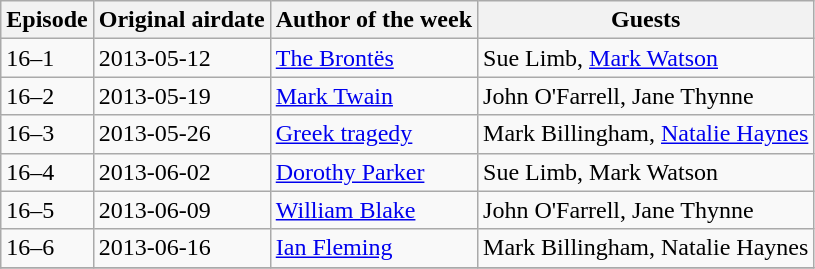<table class="wikitable">
<tr>
<th>Episode</th>
<th>Original airdate</th>
<th>Author of the week</th>
<th>Guests</th>
</tr>
<tr>
<td>16–1</td>
<td>2013-05-12</td>
<td><a href='#'>The Brontës</a></td>
<td>Sue Limb, <a href='#'>Mark Watson</a></td>
</tr>
<tr>
<td>16–2</td>
<td>2013-05-19</td>
<td><a href='#'>Mark Twain</a></td>
<td>John O'Farrell, Jane Thynne</td>
</tr>
<tr>
<td>16–3</td>
<td>2013-05-26</td>
<td><a href='#'>Greek tragedy</a></td>
<td>Mark Billingham, <a href='#'>Natalie Haynes</a></td>
</tr>
<tr>
<td>16–4</td>
<td>2013-06-02</td>
<td><a href='#'>Dorothy Parker</a></td>
<td>Sue Limb, Mark Watson</td>
</tr>
<tr>
<td>16–5</td>
<td>2013-06-09</td>
<td><a href='#'>William Blake</a></td>
<td>John O'Farrell, Jane Thynne</td>
</tr>
<tr>
<td>16–6</td>
<td>2013-06-16</td>
<td><a href='#'>Ian Fleming</a></td>
<td>Mark Billingham, Natalie Haynes</td>
</tr>
<tr>
</tr>
</table>
